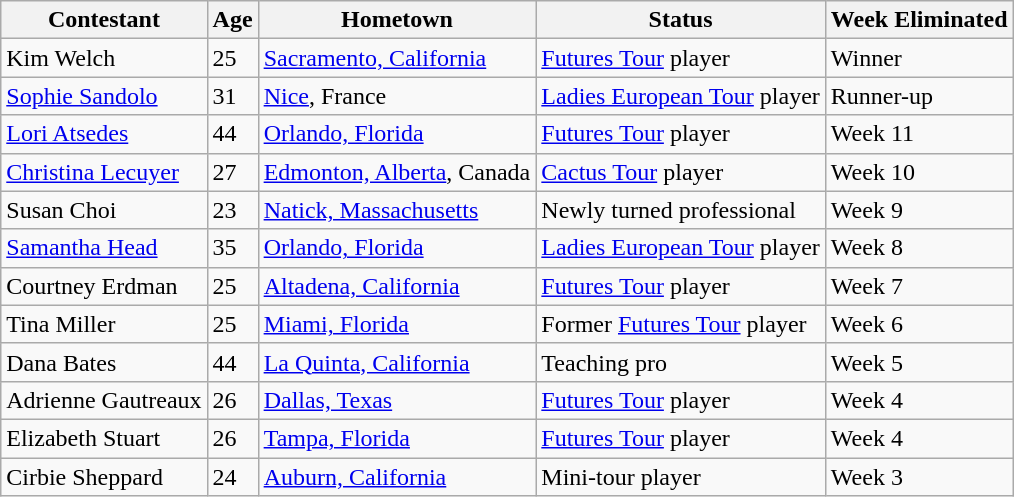<table class="wikitable">
<tr>
<th>Contestant</th>
<th>Age</th>
<th>Hometown</th>
<th>Status</th>
<th>Week Eliminated</th>
</tr>
<tr>
<td>Kim Welch</td>
<td>25</td>
<td><a href='#'>Sacramento, California</a></td>
<td><a href='#'>Futures Tour</a> player</td>
<td>Winner</td>
</tr>
<tr>
<td><a href='#'>Sophie Sandolo</a></td>
<td>31</td>
<td><a href='#'>Nice</a>, France</td>
<td><a href='#'>Ladies European Tour</a> player</td>
<td>Runner-up</td>
</tr>
<tr>
<td><a href='#'>Lori Atsedes</a></td>
<td>44</td>
<td><a href='#'>Orlando, Florida</a></td>
<td><a href='#'>Futures Tour</a> player</td>
<td>Week 11</td>
</tr>
<tr>
<td><a href='#'>Christina Lecuyer</a></td>
<td>27</td>
<td><a href='#'>Edmonton, Alberta</a>, Canada</td>
<td><a href='#'>Cactus Tour</a> player</td>
<td>Week 10</td>
</tr>
<tr>
<td>Susan Choi</td>
<td>23</td>
<td><a href='#'>Natick, Massachusetts</a></td>
<td>Newly turned professional</td>
<td>Week 9</td>
</tr>
<tr>
<td><a href='#'>Samantha Head</a></td>
<td>35</td>
<td><a href='#'>Orlando, Florida</a></td>
<td><a href='#'>Ladies European Tour</a> player</td>
<td>Week 8</td>
</tr>
<tr>
<td>Courtney Erdman</td>
<td>25</td>
<td><a href='#'>Altadena, California</a></td>
<td><a href='#'>Futures Tour</a> player</td>
<td>Week 7</td>
</tr>
<tr>
<td>Tina Miller</td>
<td>25</td>
<td><a href='#'>Miami, Florida</a></td>
<td>Former <a href='#'>Futures Tour</a> player</td>
<td>Week 6</td>
</tr>
<tr>
<td>Dana Bates</td>
<td>44</td>
<td><a href='#'>La Quinta, California</a></td>
<td>Teaching pro</td>
<td>Week 5</td>
</tr>
<tr>
<td>Adrienne Gautreaux</td>
<td>26</td>
<td><a href='#'>Dallas, Texas</a></td>
<td><a href='#'>Futures Tour</a> player</td>
<td>Week 4</td>
</tr>
<tr>
<td>Elizabeth Stuart</td>
<td>26</td>
<td><a href='#'>Tampa, Florida</a></td>
<td><a href='#'>Futures Tour</a> player</td>
<td>Week 4</td>
</tr>
<tr>
<td>Cirbie Sheppard</td>
<td>24</td>
<td><a href='#'>Auburn, California</a></td>
<td>Mini-tour player</td>
<td>Week 3</td>
</tr>
</table>
